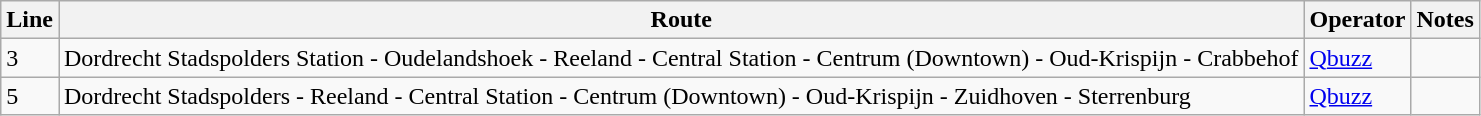<table class="wikitable">
<tr>
<th>Line</th>
<th>Route</th>
<th>Operator</th>
<th>Notes</th>
</tr>
<tr>
<td>3</td>
<td>Dordrecht Stadspolders Station - Oudelandshoek - Reeland - Central Station - Centrum (Downtown) - Oud-Krispijn - Crabbehof</td>
<td><a href='#'>Qbuzz</a></td>
<td></td>
</tr>
<tr>
<td>5</td>
<td>Dordrecht Stadspolders - Reeland - Central Station - Centrum (Downtown) - Oud-Krispijn - Zuidhoven - Sterrenburg</td>
<td><a href='#'>Qbuzz</a></td>
<td></td>
</tr>
</table>
